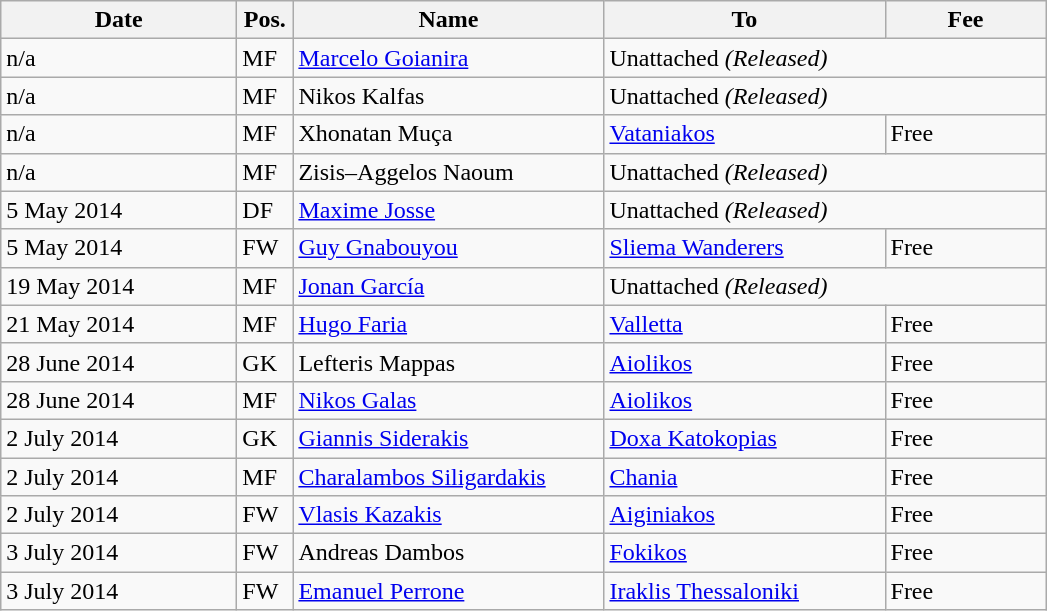<table class="wikitable">
<tr>
<th width="150px">Date</th>
<th width="30px">Pos.</th>
<th width="200px">Name</th>
<th width="180px">To</th>
<th width="100px">Fee</th>
</tr>
<tr>
<td>n/a</td>
<td>MF</td>
<td> <a href='#'>Marcelo Goianira</a></td>
<td colspan=2>Unattached <em>(Released)</em></td>
</tr>
<tr>
<td>n/a</td>
<td>MF</td>
<td> Nikos Kalfas</td>
<td colspan=2>Unattached <em>(Released)</em></td>
</tr>
<tr>
<td>n/a</td>
<td>MF</td>
<td> Xhonatan Muça</td>
<td> <a href='#'>Vataniakos</a></td>
<td>Free</td>
</tr>
<tr>
<td>n/a</td>
<td>MF</td>
<td> Zisis–Aggelos Naoum</td>
<td colspan=2>Unattached <em>(Released)</em></td>
</tr>
<tr>
<td>5 May 2014</td>
<td>DF</td>
<td> <a href='#'>Maxime Josse</a></td>
<td colspan=2>Unattached <em>(Released)</em></td>
</tr>
<tr>
<td>5 May 2014</td>
<td>FW</td>
<td> <a href='#'>Guy Gnabouyou</a></td>
<td> <a href='#'>Sliema Wanderers</a></td>
<td>Free</td>
</tr>
<tr>
<td>19 May 2014</td>
<td>MF</td>
<td> <a href='#'>Jonan García</a></td>
<td colspan=2>Unattached <em>(Released)</em></td>
</tr>
<tr>
<td>21 May 2014</td>
<td>MF</td>
<td> <a href='#'>Hugo Faria</a></td>
<td> <a href='#'>Valletta</a></td>
<td>Free</td>
</tr>
<tr>
<td>28 June 2014</td>
<td>GK</td>
<td> Lefteris Mappas</td>
<td> <a href='#'>Aiolikos</a></td>
<td>Free</td>
</tr>
<tr>
<td>28 June 2014</td>
<td>MF</td>
<td> <a href='#'>Nikos Galas</a></td>
<td> <a href='#'>Aiolikos</a></td>
<td>Free</td>
</tr>
<tr>
<td>2 July 2014</td>
<td>GK</td>
<td> <a href='#'>Giannis Siderakis</a></td>
<td> <a href='#'>Doxa Katokopias</a></td>
<td>Free</td>
</tr>
<tr>
<td>2 July 2014</td>
<td>MF</td>
<td> <a href='#'>Charalambos Siligardakis</a></td>
<td> <a href='#'>Chania</a></td>
<td>Free</td>
</tr>
<tr>
<td>2 July 2014</td>
<td>FW</td>
<td> <a href='#'>Vlasis Kazakis</a></td>
<td> <a href='#'>Aiginiakos</a></td>
<td>Free</td>
</tr>
<tr>
<td>3 July 2014</td>
<td>FW</td>
<td> Andreas Dambos</td>
<td> <a href='#'>Fokikos</a></td>
<td>Free</td>
</tr>
<tr>
<td>3 July 2014</td>
<td>FW</td>
<td> <a href='#'>Emanuel Perrone</a></td>
<td> <a href='#'>Iraklis Thessaloniki</a></td>
<td>Free</td>
</tr>
</table>
